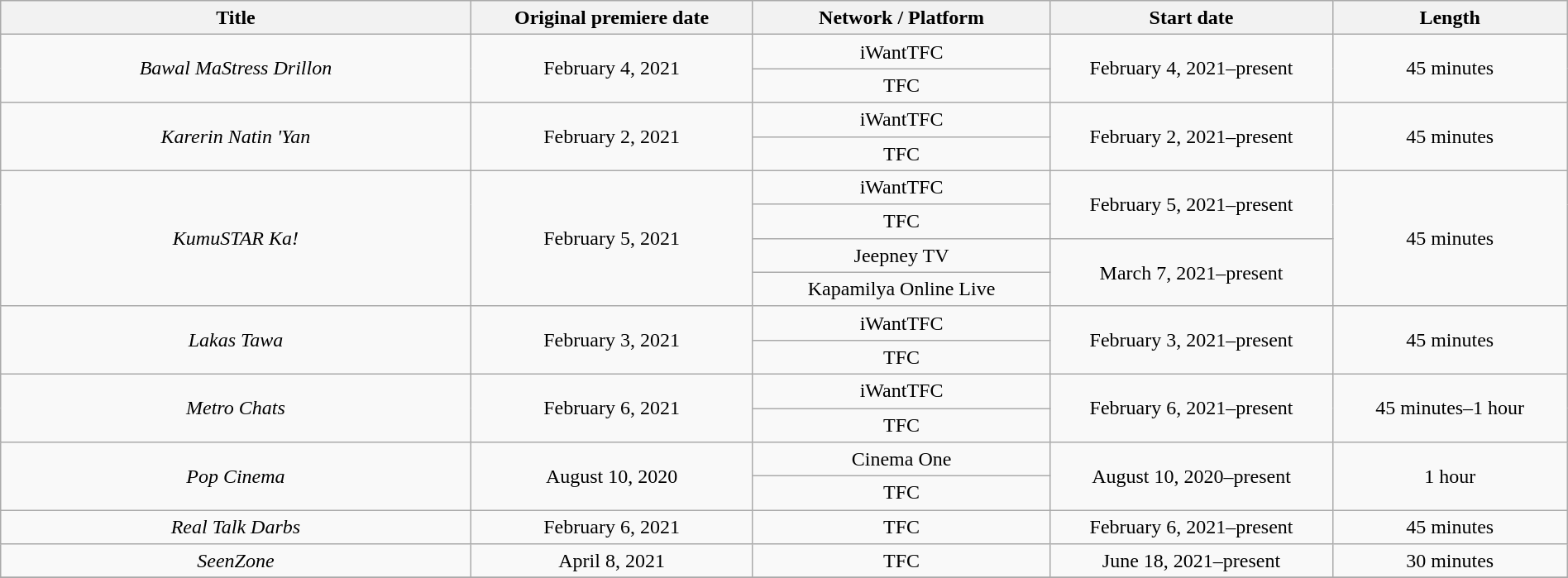<table class="wikitable sortable" style="text-align:center; font-size:100%; line-height:20px;" width="100%">
<tr>
<th style="width:30%;">Title</th>
<th style="width:18%;">Original premiere date</th>
<th style="width:19%;">Network / Platform</th>
<th style="width:18%;">Start date</th>
<th style="width:15%;">Length</th>
</tr>
<tr>
<td rowspan="2"><em>Bawal MaStress Drillon</em></td>
<td rowspan="2">February 4, 2021</td>
<td>iWantTFC</td>
<td rowspan="2">February 4, 2021–present</td>
<td rowspan="2">45 minutes</td>
</tr>
<tr>
<td>TFC</td>
</tr>
<tr>
<td rowspan="2"><em>Karerin Natin 'Yan</em></td>
<td rowspan="2">February 2, 2021</td>
<td>iWantTFC</td>
<td rowspan="2">February 2, 2021–present</td>
<td rowspan="2">45 minutes</td>
</tr>
<tr>
<td>TFC</td>
</tr>
<tr>
<td rowspan="4"><em>KumuSTAR Ka!</em></td>
<td rowspan="4">February 5, 2021</td>
<td>iWantTFC</td>
<td rowspan="2">February 5, 2021–present</td>
<td rowspan="4">45 minutes</td>
</tr>
<tr>
<td>TFC</td>
</tr>
<tr>
<td>Jeepney TV</td>
<td rowspan="2">March 7, 2021–present</td>
</tr>
<tr>
<td>Kapamilya Online Live</td>
</tr>
<tr>
<td rowspan="2"><em>Lakas Tawa</em></td>
<td rowspan="2">February 3, 2021</td>
<td>iWantTFC</td>
<td rowspan="2">February 3, 2021–present</td>
<td rowspan="2">45 minutes</td>
</tr>
<tr>
<td>TFC</td>
</tr>
<tr>
<td rowspan="2"><em>Metro Chats</em></td>
<td rowspan="2">February 6, 2021</td>
<td>iWantTFC</td>
<td rowspan="2">February 6, 2021–present</td>
<td rowspan="2">45 minutes–1 hour</td>
</tr>
<tr>
<td>TFC</td>
</tr>
<tr>
<td rowspan="2"><em>Pop Cinema</em></td>
<td rowspan="2">August 10, 2020</td>
<td>Cinema One</td>
<td rowspan="2">August 10, 2020–present</td>
<td rowspan="2">1 hour</td>
</tr>
<tr>
<td>TFC</td>
</tr>
<tr>
<td><em>Real Talk Darbs</em></td>
<td>February 6, 2021</td>
<td>TFC</td>
<td>February 6, 2021–present</td>
<td>45 minutes</td>
</tr>
<tr>
<td><em>SeenZone</em></td>
<td>April 8, 2021</td>
<td>TFC</td>
<td>June 18, 2021–present</td>
<td>30 minutes</td>
</tr>
<tr>
</tr>
</table>
